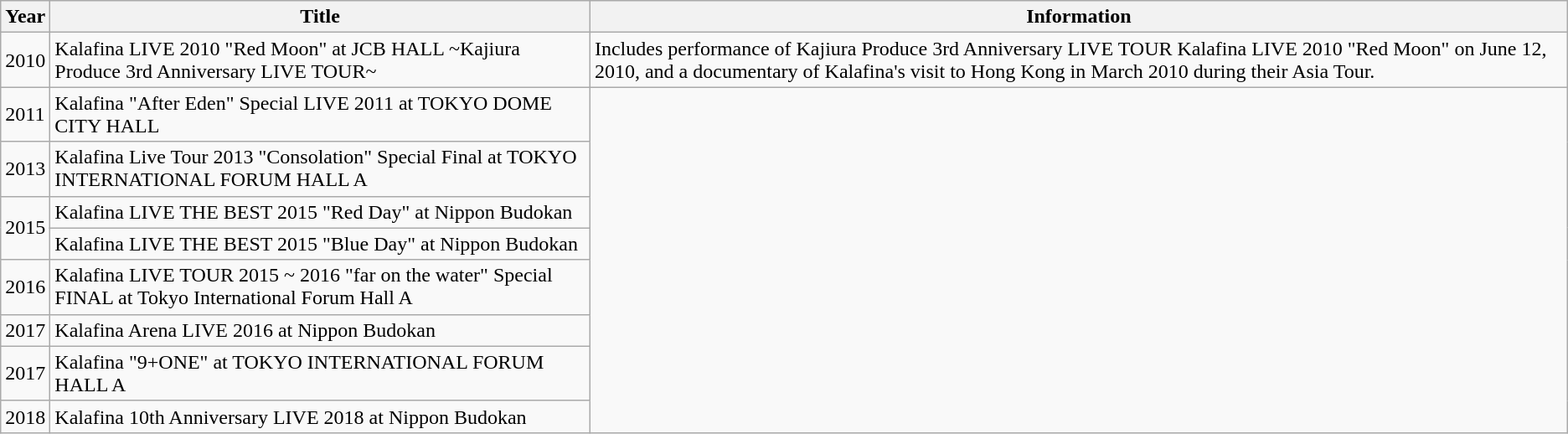<table class="wikitable">
<tr>
<th>Year</th>
<th>Title</th>
<th>Information</th>
</tr>
<tr>
<td>2010</td>
<td>Kalafina LIVE 2010 "Red Moon" at JCB HALL ~Kajiura Produce 3rd Anniversary LIVE TOUR~</td>
<td>Includes performance of Kajiura Produce 3rd Anniversary LIVE TOUR Kalafina LIVE 2010 "Red Moon" on June 12, 2010, and a documentary of Kalafina's visit to Hong Kong in March 2010 during their Asia Tour.</td>
</tr>
<tr>
<td>2011</td>
<td>Kalafina "After Eden" Special LIVE 2011 at TOKYO DOME CITY HALL</td>
</tr>
<tr>
<td>2013</td>
<td>Kalafina Live Tour 2013 "Consolation" Special Final at TOKYO INTERNATIONAL FORUM HALL A</td>
</tr>
<tr>
<td rowspan="2">2015</td>
<td>Kalafina LIVE THE BEST 2015 "Red Day" at Nippon Budokan</td>
</tr>
<tr>
<td>Kalafina LIVE THE BEST 2015 "Blue Day" at Nippon Budokan</td>
</tr>
<tr>
<td>2016</td>
<td>Kalafina LIVE TOUR 2015 ~ 2016 "far on the water" Special FINAL at Tokyo International Forum Hall A</td>
</tr>
<tr>
<td>2017</td>
<td>Kalafina Arena LIVE 2016 at Nippon Budokan</td>
</tr>
<tr>
<td>2017</td>
<td>Kalafina "9+ONE" at TOKYO INTERNATIONAL FORUM HALL A</td>
</tr>
<tr>
<td>2018</td>
<td>Kalafina 10th Anniversary LIVE 2018 at Nippon Budokan</td>
</tr>
</table>
